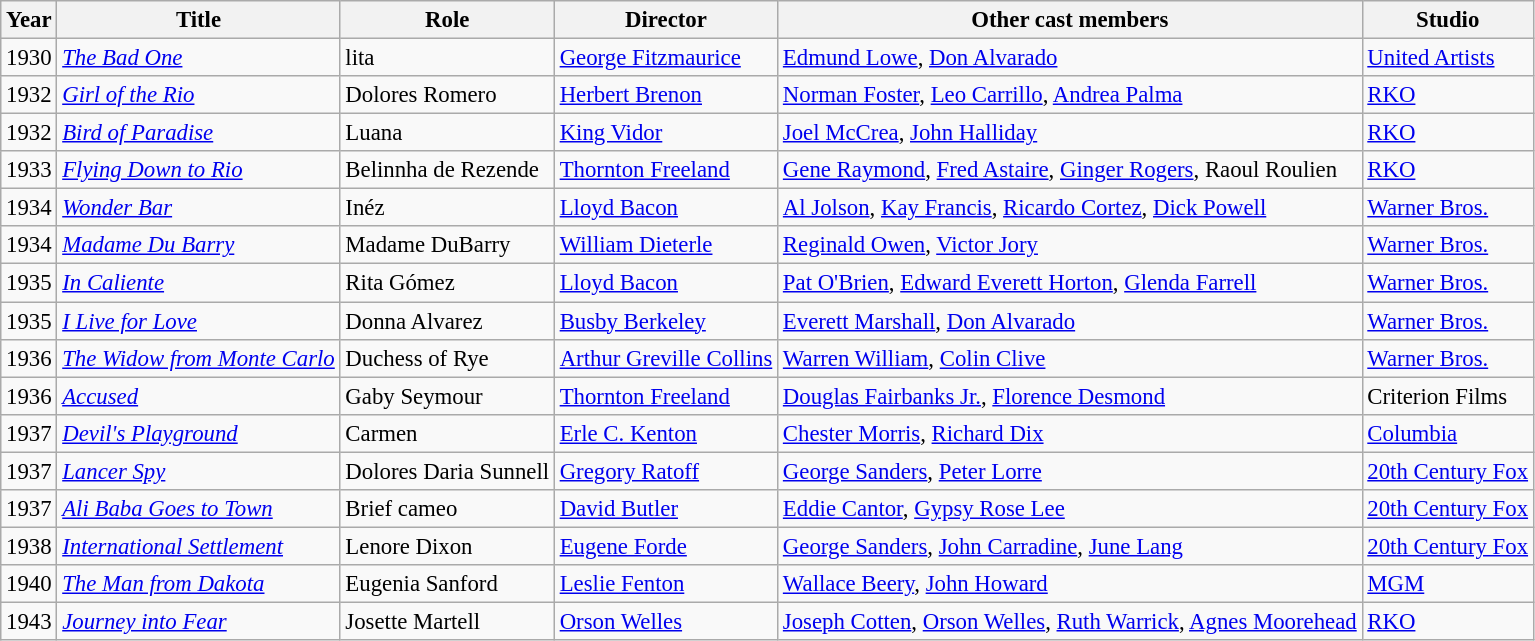<table class="wikitable" style="font-size: 95%;">
<tr>
<th>Year</th>
<th>Title</th>
<th>Role</th>
<th>Director</th>
<th>Other cast members</th>
<th>Studio</th>
</tr>
<tr>
<td>1930</td>
<td><em><a href='#'>The Bad One</a></em></td>
<td>lita</td>
<td><a href='#'>George Fitzmaurice</a></td>
<td><a href='#'>Edmund Lowe</a>, <a href='#'>Don Alvarado</a></td>
<td><a href='#'>United Artists</a></td>
</tr>
<tr>
<td>1932</td>
<td><em><a href='#'>Girl of the Rio</a></em></td>
<td>Dolores Romero</td>
<td><a href='#'>Herbert Brenon</a></td>
<td><a href='#'>Norman Foster</a>, <a href='#'>Leo Carrillo</a>, <a href='#'>Andrea Palma</a></td>
<td><a href='#'>RKO</a></td>
</tr>
<tr>
<td>1932</td>
<td><em><a href='#'>Bird of Paradise</a></em></td>
<td>Luana</td>
<td><a href='#'>King Vidor</a></td>
<td><a href='#'>Joel McCrea</a>, <a href='#'>John Halliday</a></td>
<td><a href='#'>RKO</a></td>
</tr>
<tr>
<td>1933</td>
<td><em><a href='#'>Flying Down to Rio</a></em></td>
<td>Belinnha de Rezende</td>
<td><a href='#'>Thornton Freeland</a></td>
<td><a href='#'>Gene Raymond</a>, <a href='#'>Fred Astaire</a>, <a href='#'>Ginger Rogers</a>, Raoul Roulien</td>
<td><a href='#'>RKO</a></td>
</tr>
<tr>
<td>1934</td>
<td><em><a href='#'>Wonder Bar</a></em></td>
<td>Inéz</td>
<td><a href='#'>Lloyd Bacon</a></td>
<td><a href='#'>Al Jolson</a>, <a href='#'>Kay Francis</a>, <a href='#'>Ricardo Cortez</a>, <a href='#'>Dick Powell</a></td>
<td><a href='#'>Warner Bros.</a></td>
</tr>
<tr>
<td>1934</td>
<td><em><a href='#'>Madame Du Barry</a></em></td>
<td>Madame DuBarry</td>
<td><a href='#'>William Dieterle</a></td>
<td><a href='#'>Reginald Owen</a>, <a href='#'>Victor Jory</a></td>
<td><a href='#'>Warner Bros.</a></td>
</tr>
<tr>
<td>1935</td>
<td><em><a href='#'>In Caliente</a></em></td>
<td>Rita Gómez</td>
<td><a href='#'>Lloyd Bacon</a></td>
<td><a href='#'>Pat O'Brien</a>, <a href='#'>Edward Everett Horton</a>, <a href='#'>Glenda Farrell</a></td>
<td><a href='#'>Warner Bros.</a></td>
</tr>
<tr>
<td>1935</td>
<td><em><a href='#'>I Live for Love</a></em></td>
<td>Donna Alvarez</td>
<td><a href='#'>Busby Berkeley</a></td>
<td><a href='#'>Everett Marshall</a>, <a href='#'>Don Alvarado</a></td>
<td><a href='#'>Warner Bros.</a></td>
</tr>
<tr>
<td>1936</td>
<td><em><a href='#'>The Widow from Monte Carlo</a></em></td>
<td>Duchess of Rye</td>
<td><a href='#'>Arthur Greville Collins</a></td>
<td><a href='#'>Warren William</a>, <a href='#'>Colin Clive</a></td>
<td><a href='#'>Warner Bros.</a></td>
</tr>
<tr>
<td>1936</td>
<td><em><a href='#'>Accused</a></em></td>
<td>Gaby Seymour</td>
<td><a href='#'>Thornton Freeland</a></td>
<td><a href='#'>Douglas Fairbanks Jr.</a>, <a href='#'>Florence Desmond</a></td>
<td>Criterion Films</td>
</tr>
<tr>
<td>1937</td>
<td><em><a href='#'>Devil's Playground</a></em></td>
<td>Carmen</td>
<td><a href='#'>Erle C. Kenton</a></td>
<td><a href='#'>Chester Morris</a>, <a href='#'>Richard Dix</a></td>
<td><a href='#'>Columbia</a></td>
</tr>
<tr>
<td>1937</td>
<td><em><a href='#'>Lancer Spy</a></em></td>
<td>Dolores Daria Sunnell</td>
<td><a href='#'>Gregory Ratoff</a></td>
<td><a href='#'>George Sanders</a>, <a href='#'>Peter Lorre</a></td>
<td><a href='#'>20th Century Fox</a></td>
</tr>
<tr>
<td>1937</td>
<td><em><a href='#'>Ali Baba Goes to Town</a></em></td>
<td>Brief cameo</td>
<td><a href='#'>David Butler</a></td>
<td><a href='#'>Eddie Cantor</a>, <a href='#'>Gypsy Rose Lee</a></td>
<td><a href='#'>20th Century Fox</a></td>
</tr>
<tr>
<td>1938</td>
<td><em><a href='#'>International Settlement</a></em></td>
<td>Lenore Dixon</td>
<td><a href='#'>Eugene Forde</a></td>
<td><a href='#'>George Sanders</a>, <a href='#'>John Carradine</a>, <a href='#'>June Lang</a></td>
<td><a href='#'>20th Century Fox</a></td>
</tr>
<tr>
<td>1940</td>
<td><em><a href='#'>The Man from Dakota</a></em></td>
<td>Eugenia Sanford</td>
<td><a href='#'>Leslie Fenton</a></td>
<td><a href='#'>Wallace Beery</a>, <a href='#'>John Howard</a></td>
<td><a href='#'>MGM</a></td>
</tr>
<tr>
<td>1943</td>
<td><em><a href='#'>Journey into Fear</a></em></td>
<td>Josette Martell</td>
<td><a href='#'>Orson Welles</a></td>
<td><a href='#'>Joseph Cotten</a>, <a href='#'>Orson Welles</a>, <a href='#'>Ruth Warrick</a>, <a href='#'>Agnes Moorehead</a></td>
<td><a href='#'>RKO</a></td>
</tr>
</table>
